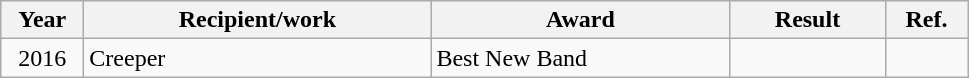<table class="wikitable plainrowheaders">
<tr>
<th scope="col" style="width:3em;">Year</th>
<th scope="col" style="width:14em;">Recipient/work</th>
<th scope="col" style="width:12em;">Award</th>
<th scope="col" style="width:6em;">Result</th>
<th scope="col" style="width:3em;">Ref.</th>
</tr>
<tr>
<td align="center">2016</td>
<td>Creeper</td>
<td>Best New Band</td>
<td></td>
<td align="center"></td>
</tr>
</table>
